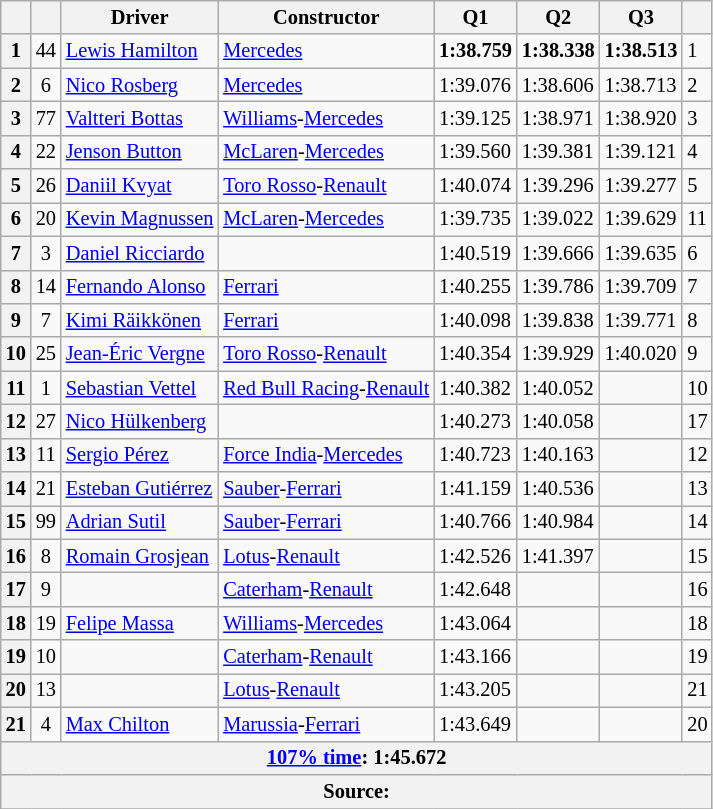<table class= "wikitable sortable" style="font-size:85%">
<tr>
<th scope="col"></th>
<th scope="col"></th>
<th scope="col" style="border-left:0px; align="left">Driver</th>
<th scope="col">Constructor</th>
<th scope="col">Q1</th>
<th scope="col">Q2</th>
<th scope="col">Q3</th>
<th scope="col"></th>
</tr>
<tr>
<th scope="row">1</th>
<td align="center">44</td>
<td style="border-left:0px"> <a href='#'>Lewis Hamilton</a></td>
<td><a href='#'>Mercedes</a></td>
<td><strong>1:38.759</strong></td>
<td><strong>1:38.338</strong></td>
<td><strong>1:38.513</strong></td>
<td>1</td>
</tr>
<tr>
<th scope="row">2</th>
<td align="center">6</td>
<td style="border-left:0px"> <a href='#'>Nico Rosberg</a></td>
<td><a href='#'>Mercedes</a></td>
<td>1:39.076</td>
<td>1:38.606</td>
<td>1:38.713</td>
<td>2</td>
</tr>
<tr>
<th scope="row">3</th>
<td align="center">77</td>
<td style="border-left:0px"> <a href='#'>Valtteri Bottas</a></td>
<td><a href='#'>Williams</a>-<a href='#'>Mercedes</a></td>
<td>1:39.125</td>
<td>1:38.971</td>
<td>1:38.920</td>
<td>3</td>
</tr>
<tr>
<th scope="row">4</th>
<td align="center">22</td>
<td style="border-left:0px"> <a href='#'>Jenson Button</a></td>
<td><a href='#'>McLaren</a>-<a href='#'>Mercedes</a></td>
<td>1:39.560</td>
<td>1:39.381</td>
<td>1:39.121</td>
<td>4</td>
</tr>
<tr>
<th scope="row">5</th>
<td align="center">26</td>
<td style="border-left:0px"> <a href='#'>Daniil Kvyat</a></td>
<td><a href='#'>Toro Rosso</a>-<a href='#'>Renault</a></td>
<td>1:40.074</td>
<td>1:39.296</td>
<td>1:39.277</td>
<td>5</td>
</tr>
<tr>
<th scope="row">6</th>
<td align="center">20</td>
<td style="border-left:0px"> <a href='#'>Kevin Magnussen</a></td>
<td><a href='#'>McLaren</a>-<a href='#'>Mercedes</a></td>
<td>1:39.735</td>
<td>1:39.022</td>
<td>1:39.629</td>
<td>11</td>
</tr>
<tr>
<th scope="row">7</th>
<td align="center">3</td>
<td style="border-left:0px"> <a href='#'>Daniel Ricciardo</a></td>
<td></td>
<td>1:40.519</td>
<td>1:39.666</td>
<td>1:39.635</td>
<td>6</td>
</tr>
<tr>
<th scope="row">8</th>
<td align="center">14</td>
<td style="border-left:0px"> <a href='#'>Fernando Alonso</a></td>
<td><a href='#'>Ferrari</a></td>
<td>1:40.255</td>
<td>1:39.786</td>
<td>1:39.709</td>
<td>7</td>
</tr>
<tr>
<th scope="row">9</th>
<td align="center">7</td>
<td style="border-left:0px"> <a href='#'>Kimi Räikkönen</a></td>
<td><a href='#'>Ferrari</a></td>
<td>1:40.098</td>
<td>1:39.838</td>
<td>1:39.771</td>
<td>8</td>
</tr>
<tr>
<th scope="row">10</th>
<td align="center">25</td>
<td style="border-left:0px"> <a href='#'>Jean-Éric Vergne</a></td>
<td><a href='#'>Toro Rosso</a>-<a href='#'>Renault</a></td>
<td>1:40.354</td>
<td>1:39.929</td>
<td>1:40.020</td>
<td>9</td>
</tr>
<tr>
<th scope="row">11</th>
<td align="center">1</td>
<td style="border-left:0px"> <a href='#'>Sebastian Vettel</a></td>
<td><a href='#'>Red Bull Racing</a>-<a href='#'>Renault</a></td>
<td>1:40.382</td>
<td>1:40.052</td>
<td></td>
<td>10</td>
</tr>
<tr>
<th scope="row">12</th>
<td align="center">27</td>
<td style="border-left:0px"> <a href='#'>Nico Hülkenberg</a></td>
<td></td>
<td>1:40.273</td>
<td>1:40.058</td>
<td></td>
<td>17</td>
</tr>
<tr>
<th scope="row">13</th>
<td align="center">11</td>
<td style="border-left:0px"> <a href='#'>Sergio Pérez</a></td>
<td><a href='#'>Force India</a>-<a href='#'>Mercedes</a></td>
<td>1:40.723</td>
<td>1:40.163</td>
<td></td>
<td>12</td>
</tr>
<tr>
<th scope="row">14</th>
<td align="center">21</td>
<td style="border-left:0px"> <a href='#'>Esteban Gutiérrez</a></td>
<td><a href='#'>Sauber</a>-<a href='#'>Ferrari</a></td>
<td>1:41.159</td>
<td>1:40.536</td>
<td></td>
<td>13</td>
</tr>
<tr>
<th scope="row">15</th>
<td align="center">99</td>
<td style="border-left:0px"> <a href='#'>Adrian Sutil</a></td>
<td><a href='#'>Sauber</a>-<a href='#'>Ferrari</a></td>
<td>1:40.766</td>
<td>1:40.984</td>
<td></td>
<td>14</td>
</tr>
<tr>
<th scope="row">16</th>
<td align="center">8</td>
<td style="border-left:0px"> <a href='#'>Romain Grosjean</a></td>
<td><a href='#'>Lotus</a>-<a href='#'>Renault</a></td>
<td>1:42.526</td>
<td>1:41.397</td>
<td></td>
<td>15</td>
</tr>
<tr>
<th scope="row">17</th>
<td align="center">9</td>
<td style="border-left:0px"> </td>
<td><a href='#'>Caterham</a>-<a href='#'>Renault</a></td>
<td>1:42.648</td>
<td></td>
<td></td>
<td>16</td>
</tr>
<tr>
<th scope="row">18</th>
<td align="center">19</td>
<td style="border-left:0px"> <a href='#'>Felipe Massa</a></td>
<td><a href='#'>Williams</a>-<a href='#'>Mercedes</a></td>
<td>1:43.064</td>
<td></td>
<td></td>
<td>18</td>
</tr>
<tr>
<th scope="row">19</th>
<td align="center">10</td>
<td style="border-left:0px"> </td>
<td><a href='#'>Caterham</a>-<a href='#'>Renault</a></td>
<td>1:43.166</td>
<td></td>
<td></td>
<td>19</td>
</tr>
<tr>
<th scope="row">20</th>
<td align="center">13</td>
<td style="border-left:0px"> </td>
<td><a href='#'>Lotus</a>-<a href='#'>Renault</a></td>
<td>1:43.205</td>
<td></td>
<td></td>
<td>21</td>
</tr>
<tr>
<th scope="row">21</th>
<td align="center">4</td>
<td style="border-left:0px"> <a href='#'>Max Chilton</a></td>
<td><a href='#'>Marussia</a>-<a href='#'>Ferrari</a></td>
<td>1:43.649</td>
<td></td>
<td></td>
<td>20</td>
</tr>
<tr>
<th colspan=8><a href='#'>107% time</a>: 1:45.672</th>
</tr>
<tr>
<th colspan=8>Source:</th>
</tr>
<tr>
</tr>
</table>
